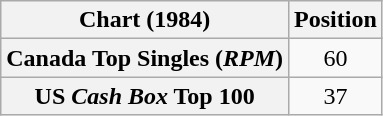<table class="wikitable plainrowheaders" style="text-align:center">
<tr>
<th>Chart (1984)</th>
<th>Position</th>
</tr>
<tr>
<th scope="row">Canada Top Singles (<em>RPM</em>)</th>
<td>60</td>
</tr>
<tr>
<th scope="row">US <em>Cash Box</em> Top 100</th>
<td>37</td>
</tr>
</table>
